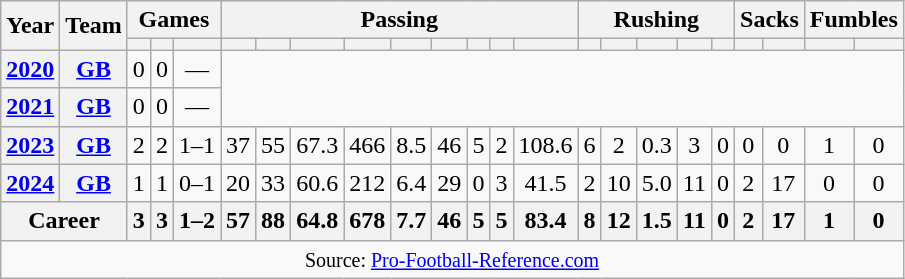<table class="wikitable" style="text-align:center;">
<tr>
<th rowspan="2">Year</th>
<th rowspan="2">Team</th>
<th colspan="3">Games</th>
<th colspan="9">Passing</th>
<th colspan="5">Rushing</th>
<th colspan="2">Sacks</th>
<th colspan="2">Fumbles</th>
</tr>
<tr>
<th></th>
<th></th>
<th></th>
<th></th>
<th></th>
<th></th>
<th></th>
<th></th>
<th></th>
<th></th>
<th></th>
<th></th>
<th></th>
<th></th>
<th></th>
<th></th>
<th></th>
<th></th>
<th></th>
<th></th>
<th></th>
</tr>
<tr>
<th><a href='#'>2020</a></th>
<th><a href='#'>GB</a></th>
<td>0</td>
<td>0</td>
<td>—</td>
<td colspan="18"; rowspan="2"></td>
</tr>
<tr>
<th><a href='#'>2021</a></th>
<th><a href='#'>GB</a></th>
<td>0</td>
<td>0</td>
<td>—</td>
</tr>
<tr>
<th><a href='#'>2023</a></th>
<th><a href='#'>GB</a></th>
<td>2</td>
<td>2</td>
<td>1–1</td>
<td>37</td>
<td>55</td>
<td>67.3</td>
<td>466</td>
<td>8.5</td>
<td>46</td>
<td>5</td>
<td>2</td>
<td>108.6</td>
<td>6</td>
<td>2</td>
<td>0.3</td>
<td>3</td>
<td>0</td>
<td>0</td>
<td>0</td>
<td>1</td>
<td>0</td>
</tr>
<tr>
<th><a href='#'>2024</a></th>
<th><a href='#'>GB</a></th>
<td>1</td>
<td>1</td>
<td>0–1</td>
<td>20</td>
<td>33</td>
<td>60.6</td>
<td>212</td>
<td>6.4</td>
<td>29</td>
<td>0</td>
<td>3</td>
<td>41.5</td>
<td>2</td>
<td>10</td>
<td>5.0</td>
<td>11</td>
<td>0</td>
<td>2</td>
<td>17</td>
<td>0</td>
<td>0</td>
</tr>
<tr>
<th colspan="2">Career</th>
<th>3</th>
<th>3</th>
<th>1–2</th>
<th>57</th>
<th>88</th>
<th>64.8</th>
<th>678</th>
<th>7.7</th>
<th>46</th>
<th>5</th>
<th>5</th>
<th>83.4</th>
<th>8</th>
<th>12</th>
<th>1.5</th>
<th>11</th>
<th>0</th>
<th>2</th>
<th>17</th>
<th>1</th>
<th>0</th>
</tr>
<tr>
<td colspan="23"><small>Source: <a href='#'>Pro-Football-Reference.com</a></small></td>
</tr>
</table>
